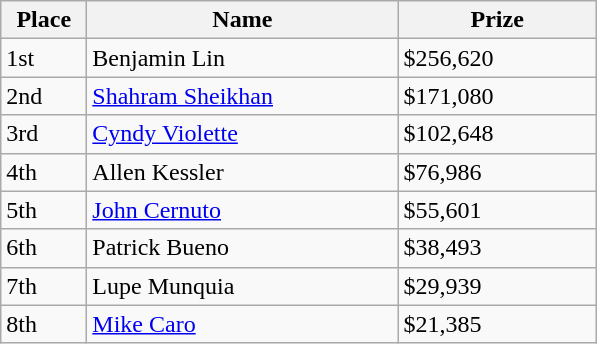<table class="wikitable">
<tr>
<th width="50">Place</th>
<th width="200">Name</th>
<th width="125">Prize</th>
</tr>
<tr>
<td>1st</td>
<td>Benjamin Lin</td>
<td>$256,620</td>
</tr>
<tr>
<td>2nd</td>
<td><a href='#'>Shahram Sheikhan</a></td>
<td>$171,080</td>
</tr>
<tr>
<td>3rd</td>
<td><a href='#'>Cyndy Violette</a></td>
<td>$102,648</td>
</tr>
<tr>
<td>4th</td>
<td>Allen Kessler</td>
<td>$76,986</td>
</tr>
<tr>
<td>5th</td>
<td><a href='#'>John Cernuto</a></td>
<td>$55,601</td>
</tr>
<tr>
<td>6th</td>
<td>Patrick Bueno</td>
<td>$38,493</td>
</tr>
<tr>
<td>7th</td>
<td>Lupe Munquia</td>
<td>$29,939</td>
</tr>
<tr>
<td>8th</td>
<td><a href='#'>Mike Caro</a></td>
<td>$21,385</td>
</tr>
</table>
